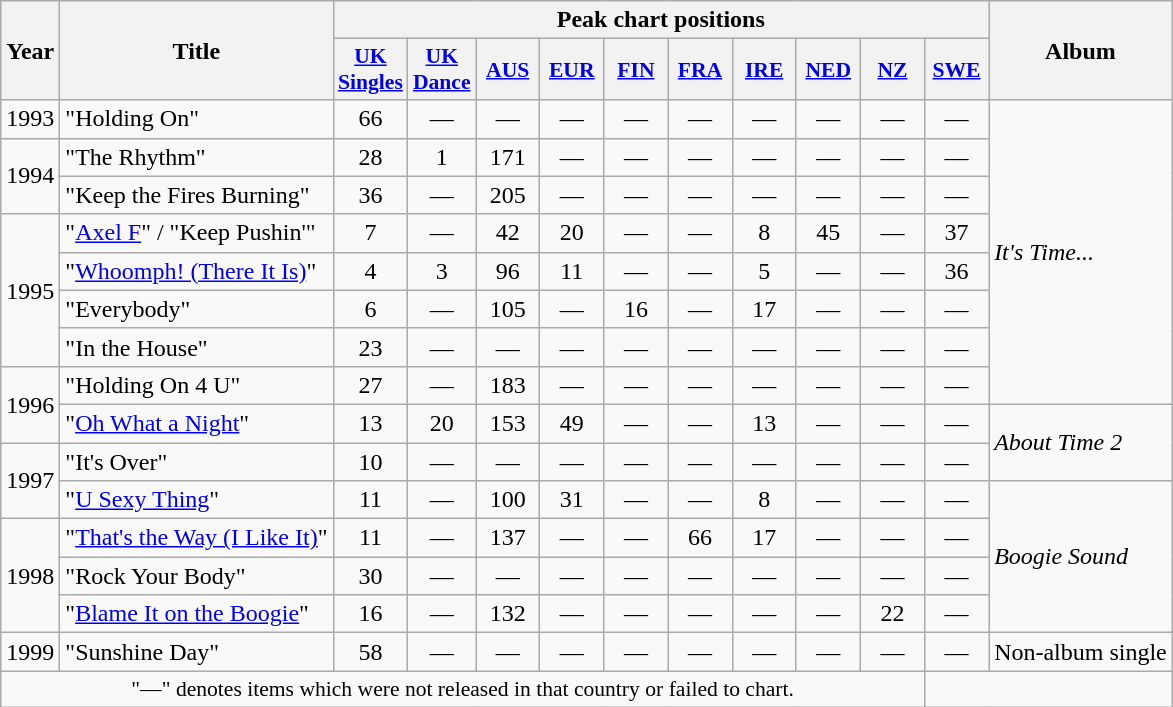<table class="wikitable plainrowheaders" style="text-align:center;">
<tr>
<th scope="col" rowspan="2">Year</th>
<th scope="col" rowspan="2">Title</th>
<th scope="col" colspan="10">Peak chart positions</th>
<th scope="col" rowspan="2">Album</th>
</tr>
<tr>
<th scope="col" style="width:2.5em; font-size:90%;"><a href='#'>UK Singles</a><br></th>
<th scope="col" style="width:2.5em; font-size:90%;"><a href='#'>UK Dance</a><br></th>
<th scope="col" style="width:2.5em; font-size:90%;"><a href='#'>AUS</a><br></th>
<th scope="col" style="width:2.5em; font-size:90%;"><a href='#'>EUR</a><br></th>
<th scope="col" style="width:2.5em; font-size:90%;"><a href='#'>FIN</a><br></th>
<th scope="col" style="width:2.5em; font-size:90%;"><a href='#'>FRA</a><br></th>
<th scope="col" style="width:2.5em; font-size:90%;"><a href='#'>IRE</a><br></th>
<th scope="col" style="width:2.5em; font-size:90%;"><a href='#'>NED</a><br></th>
<th scope="col" style="width:2.5em; font-size:90%;"><a href='#'>NZ</a><br></th>
<th scope="col" style="width:2.5em; font-size:90%;"><a href='#'>SWE</a><br></th>
</tr>
<tr>
<td>1993</td>
<td align="left">"Holding On"</td>
<td>66</td>
<td>—</td>
<td>—</td>
<td>—</td>
<td>—</td>
<td>—</td>
<td>—</td>
<td>—</td>
<td>—</td>
<td>—</td>
<td align="left" rowspan="8"><em>It's Time...</em></td>
</tr>
<tr>
<td rowspan="2">1994</td>
<td align="left">"The Rhythm"</td>
<td>28</td>
<td>1</td>
<td>171</td>
<td>—</td>
<td>—</td>
<td>—</td>
<td>—</td>
<td>—</td>
<td>—</td>
<td>—</td>
</tr>
<tr>
<td align="left">"Keep the Fires Burning"</td>
<td>36</td>
<td>—</td>
<td>205</td>
<td>—</td>
<td>—</td>
<td>—</td>
<td>—</td>
<td>—</td>
<td>—</td>
<td>—</td>
</tr>
<tr>
<td rowspan="4">1995</td>
<td align="left">"<a href='#'>Axel F</a>" / "Keep Pushin'"</td>
<td>7</td>
<td>—</td>
<td>42</td>
<td>20</td>
<td>—</td>
<td>—</td>
<td>8</td>
<td>45</td>
<td>—</td>
<td>37</td>
</tr>
<tr>
<td align="left">"<a href='#'>Whoomph! (There It Is)</a>"</td>
<td>4</td>
<td>3</td>
<td>96</td>
<td>11</td>
<td>—</td>
<td>—</td>
<td>5</td>
<td>—</td>
<td>—</td>
<td>36</td>
</tr>
<tr>
<td align="left">"Everybody"</td>
<td>6</td>
<td>—</td>
<td>105</td>
<td>—</td>
<td>16</td>
<td>—</td>
<td>17</td>
<td>—</td>
<td>—</td>
<td>—</td>
</tr>
<tr>
<td align="left">"In the House"</td>
<td>23</td>
<td>—</td>
<td>—</td>
<td>—</td>
<td>—</td>
<td>—</td>
<td>—</td>
<td>—</td>
<td>—</td>
<td>—</td>
</tr>
<tr>
<td rowspan="2">1996</td>
<td align="left">"Holding On 4 U"</td>
<td>27</td>
<td>—</td>
<td>183</td>
<td>—</td>
<td>—</td>
<td>—</td>
<td>—</td>
<td>—</td>
<td>—</td>
<td>—</td>
</tr>
<tr>
<td align="left">"<a href='#'>Oh What a Night</a>"</td>
<td>13</td>
<td>20</td>
<td>153</td>
<td>49</td>
<td>—</td>
<td>—</td>
<td>13</td>
<td>—</td>
<td>—</td>
<td>—</td>
<td align="left" rowspan="2"><em>About Time 2</em></td>
</tr>
<tr>
<td rowspan="2">1997</td>
<td align="left">"It's Over"</td>
<td>10</td>
<td>—</td>
<td>—</td>
<td>—</td>
<td>—</td>
<td>—</td>
<td>—</td>
<td>—</td>
<td>—</td>
<td>—</td>
</tr>
<tr>
<td align="left">"<a href='#'>U Sexy Thing</a>"</td>
<td>11</td>
<td>—</td>
<td>100</td>
<td>31</td>
<td>—</td>
<td>—</td>
<td>8</td>
<td>—</td>
<td>—</td>
<td>—</td>
<td align="left" rowspan="4"><em>Boogie Sound</em></td>
</tr>
<tr>
<td rowspan="3">1998</td>
<td align="left">"<a href='#'>That's the Way (I Like It)</a>"</td>
<td>11</td>
<td>—</td>
<td>137</td>
<td>—</td>
<td>—</td>
<td>66</td>
<td>17</td>
<td>—</td>
<td>—</td>
<td>—</td>
</tr>
<tr>
<td align="left">"Rock Your Body"</td>
<td>30</td>
<td>—</td>
<td>—</td>
<td>—</td>
<td>—</td>
<td>—</td>
<td>—</td>
<td>—</td>
<td>—</td>
<td>—</td>
</tr>
<tr>
<td align="left">"<a href='#'>Blame It on the Boogie</a>"</td>
<td>16</td>
<td>—</td>
<td>132</td>
<td>—</td>
<td>—</td>
<td>—</td>
<td>—</td>
<td>—</td>
<td>22</td>
<td>—</td>
</tr>
<tr>
<td>1999</td>
<td align="left">"Sunshine Day"</td>
<td>58</td>
<td>—</td>
<td>—</td>
<td>—</td>
<td>—</td>
<td>—</td>
<td>—</td>
<td>—</td>
<td>—</td>
<td>—</td>
<td>Non-album single</td>
</tr>
<tr>
<td colspan="11" style="font-size:90%;">"—" denotes items which were not released in that country or failed to chart.</td>
</tr>
</table>
